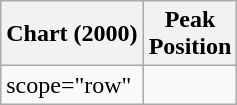<table class="wikitable">
<tr>
<th align="left">Chart (2000)</th>
<th align="left">Peak<br>Position</th>
</tr>
<tr>
<td>scope="row"</td>
</tr>
</table>
